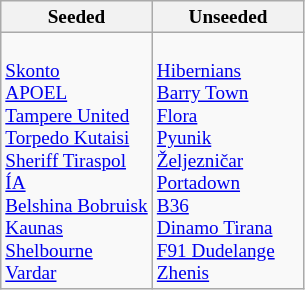<table class="wikitable" style="font-size:80%">
<tr>
<th>Seeded</th>
<th>Unseeded</th>
</tr>
<tr>
<td width=50% valign=top><br> <a href='#'>Skonto</a><br>
 <a href='#'>APOEL</a><br>
 <a href='#'>Tampere United</a><br>
 <a href='#'>Torpedo Kutaisi</a><br>
 <a href='#'>Sheriff Tiraspol</a><br>
 <a href='#'>ÍA</a><br>
 <a href='#'>Belshina Bobruisk</a><br>
 <a href='#'>Kaunas</a><br>
 <a href='#'>Shelbourne</a><br>
 <a href='#'>Vardar</a></td>
<td width=50% valign=top><br> <a href='#'>Hibernians</a><br>
 <a href='#'>Barry Town</a><br>
 <a href='#'>Flora</a><br>
 <a href='#'>Pyunik</a><br>
 <a href='#'>Željezničar</a><br>
 <a href='#'>Portadown</a><br>
 <a href='#'>B36</a><br>
 <a href='#'>Dinamo Tirana</a><br>
 <a href='#'>F91 Dudelange</a><br>
 <a href='#'>Zhenis</a></td>
</tr>
</table>
